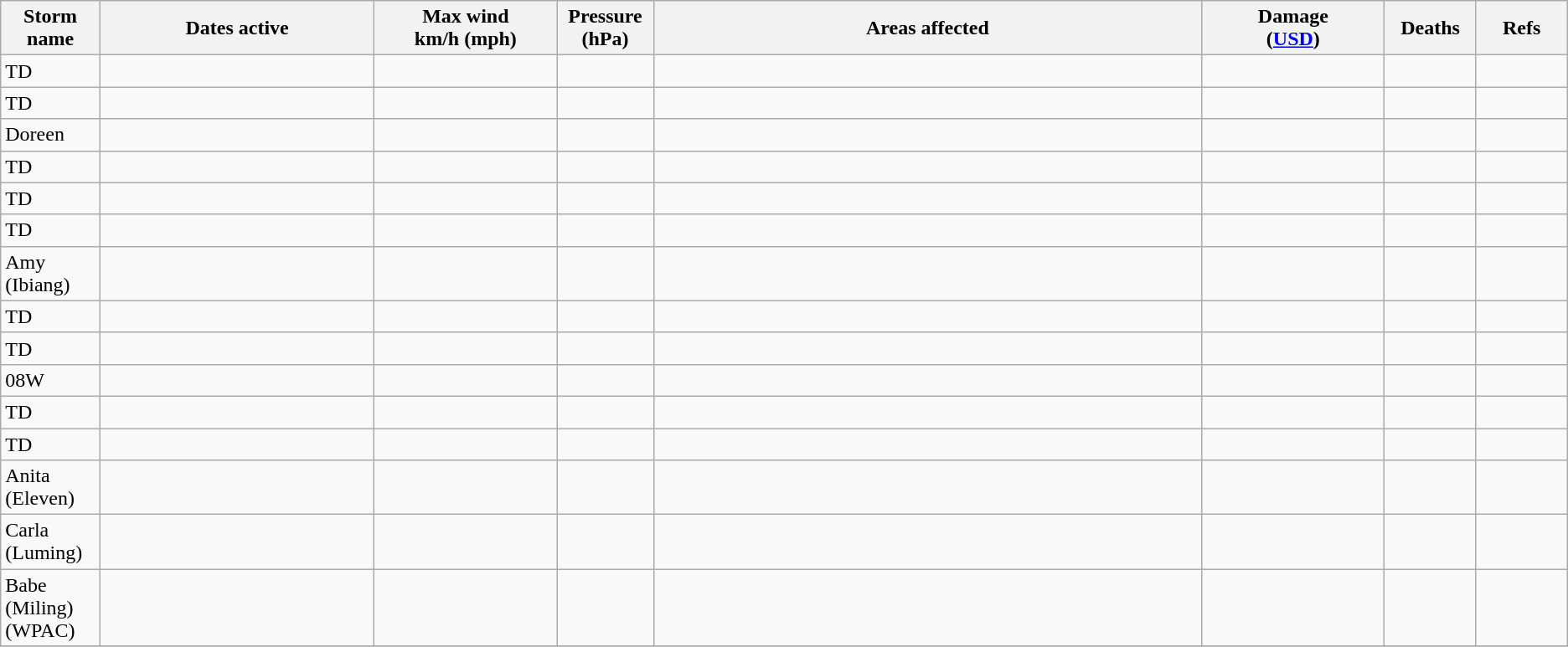<table class="wikitable sortable">
<tr>
<th width="5%">Storm name</th>
<th width="15%">Dates active</th>
<th width="10%">Max wind<br>km/h (mph)</th>
<th width="5%">Pressure<br>(hPa)</th>
<th width="30%">Areas affected</th>
<th width="10%">Damage<br>(<a href='#'>USD</a>)</th>
<th width="5%">Deaths</th>
<th width="5%">Refs</th>
</tr>
<tr>
<td>TD</td>
<td></td>
<td></td>
<td></td>
<td></td>
<td></td>
<td></td>
<td></td>
</tr>
<tr>
<td>TD</td>
<td></td>
<td></td>
<td></td>
<td></td>
<td></td>
<td></td>
<td></td>
</tr>
<tr>
<td>Doreen</td>
<td></td>
<td></td>
<td></td>
<td></td>
<td></td>
<td></td>
<td></td>
</tr>
<tr>
<td>TD</td>
<td></td>
<td></td>
<td></td>
<td></td>
<td></td>
<td></td>
<td></td>
</tr>
<tr>
<td>TD</td>
<td></td>
<td></td>
<td></td>
<td></td>
<td></td>
<td></td>
<td></td>
</tr>
<tr>
<td>TD</td>
<td></td>
<td></td>
<td></td>
<td></td>
<td></td>
<td></td>
<td></td>
</tr>
<tr>
<td>Amy (Ibiang)</td>
<td></td>
<td></td>
<td></td>
<td></td>
<td></td>
<td></td>
<td></td>
</tr>
<tr>
<td>TD</td>
<td></td>
<td></td>
<td></td>
<td></td>
<td></td>
<td></td>
<td></td>
</tr>
<tr>
<td>TD</td>
<td></td>
<td></td>
<td></td>
<td></td>
<td></td>
<td></td>
<td></td>
</tr>
<tr>
<td>08W</td>
<td></td>
<td></td>
<td></td>
<td></td>
<td></td>
<td></td>
<td></td>
</tr>
<tr>
<td>TD</td>
<td></td>
<td></td>
<td></td>
<td></td>
<td></td>
<td></td>
<td></td>
</tr>
<tr>
<td>TD</td>
<td></td>
<td></td>
<td></td>
<td></td>
<td></td>
<td></td>
<td></td>
</tr>
<tr>
<td>Anita (Eleven)</td>
<td></td>
<td></td>
<td></td>
<td></td>
<td></td>
<td></td>
<td></td>
</tr>
<tr>
<td>Carla (Luming)</td>
<td></td>
<td></td>
<td></td>
<td></td>
<td></td>
<td></td>
<td></td>
</tr>
<tr>
<td>Babe (Miling) (WPAC)</td>
<td></td>
<td></td>
<td></td>
<td></td>
<td></td>
<td></td>
<td></td>
</tr>
<tr>
</tr>
</table>
